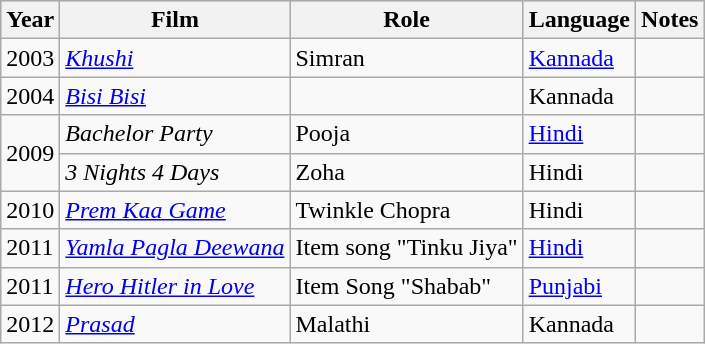<table class="wikitable">
<tr style="background:#ccc; text-align:center;">
<th>Year</th>
<th>Film</th>
<th>Role</th>
<th>Language</th>
<th>Notes</th>
</tr>
<tr>
<td>2003</td>
<td><em><a href='#'>Khushi</a></em></td>
<td>Simran</td>
<td><a href='#'>Kannada</a></td>
<td></td>
</tr>
<tr>
<td>2004</td>
<td><em><a href='#'>Bisi Bisi</a></em></td>
<td></td>
<td>Kannada</td>
<td></td>
</tr>
<tr>
<td rowspan="2">2009</td>
<td><em>Bachelor Party</em></td>
<td>Pooja</td>
<td><a href='#'>Hindi</a></td>
<td></td>
</tr>
<tr>
<td><em>3 Nights 4 Days</em></td>
<td>Zoha</td>
<td>Hindi</td>
<td></td>
</tr>
<tr>
<td>2010</td>
<td><em><a href='#'>Prem Kaa Game</a></em></td>
<td>Twinkle Chopra</td>
<td>Hindi</td>
<td></td>
</tr>
<tr>
<td rowspan="1">2011</td>
<td><em><a href='#'>Yamla Pagla Deewana</a></em></td>
<td>Item song "Tinku Jiya"</td>
<td><a href='#'>Hindi</a></td>
<td></td>
</tr>
<tr>
<td>2011</td>
<td><em><a href='#'>Hero Hitler in Love</a></em></td>
<td>Item Song "Shabab"</td>
<td><a href='#'>Punjabi</a></td>
<td></td>
</tr>
<tr>
<td>2012</td>
<td><em><a href='#'>Prasad</a></em></td>
<td>Malathi</td>
<td>Kannada</td>
<td></td>
</tr>
</table>
